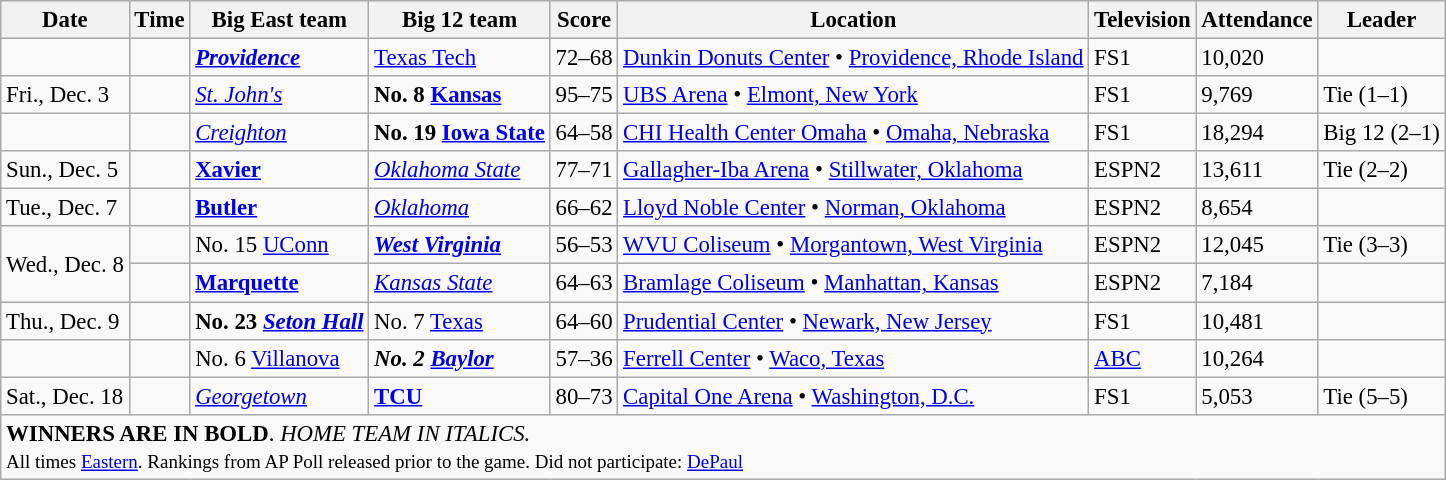<table class="wikitable" style="font-size: 95%">
<tr>
<th>Date</th>
<th>Time</th>
<th>Big East team</th>
<th>Big 12 team</th>
<th>Score</th>
<th>Location</th>
<th>Television</th>
<th>Attendance</th>
<th>Leader</th>
</tr>
<tr>
<td></td>
<td></td>
<td><strong><a href='#'><em>Providence</em></a></strong></td>
<td><a href='#'>Texas Tech</a></td>
<td>72–68</td>
<td><a href='#'>Dunkin Donuts Center</a> • <a href='#'>Providence, Rhode Island</a></td>
<td>FS1</td>
<td>10,020</td>
<td></td>
</tr>
<tr>
<td>Fri., Dec. 3</td>
<td></td>
<td><a href='#'><em>St. John's</em></a></td>
<td><strong>No. 8 <a href='#'>Kansas</a></strong></td>
<td>95–75</td>
<td><a href='#'>UBS Arena</a> • <a href='#'>Elmont, New York</a></td>
<td>FS1</td>
<td>9,769</td>
<td>Tie (1–1)</td>
</tr>
<tr>
<td></td>
<td></td>
<td><em><a href='#'>Creighton</a></em></td>
<td><strong>No. 19 <a href='#'>Iowa State</a></strong></td>
<td>64–58</td>
<td><a href='#'>CHI Health Center Omaha</a> • <a href='#'>Omaha, Nebraska</a></td>
<td>FS1</td>
<td>18,294</td>
<td>Big 12 (2–1)</td>
</tr>
<tr>
<td>Sun., Dec. 5</td>
<td></td>
<td><strong><a href='#'>Xavier</a></strong></td>
<td><em><a href='#'>Oklahoma State</a></em></td>
<td>77–71</td>
<td><a href='#'>Gallagher-Iba Arena</a> • <a href='#'>Stillwater, Oklahoma</a></td>
<td>ESPN2</td>
<td>13,611</td>
<td>Tie (2–2)</td>
</tr>
<tr>
<td>Tue., Dec. 7</td>
<td></td>
<td><strong><a href='#'>Butler</a></strong></td>
<td><em><a href='#'>Oklahoma</a></em></td>
<td>66–62</td>
<td><a href='#'>Lloyd Noble Center</a> • <a href='#'>Norman, Oklahoma</a></td>
<td>ESPN2</td>
<td>8,654</td>
<td></td>
</tr>
<tr>
<td rowspan="2">Wed., Dec. 8</td>
<td></td>
<td>No. 15 <a href='#'>UConn</a></td>
<td><em><a href='#'><strong>West Virginia</strong></a></em></td>
<td>56–53</td>
<td><a href='#'>WVU Coliseum</a> • <a href='#'>Morgantown, West Virginia</a></td>
<td>ESPN2</td>
<td>12,045</td>
<td>Tie (3–3)</td>
</tr>
<tr>
<td></td>
<td><strong><a href='#'>Marquette</a></strong></td>
<td><em><a href='#'>Kansas State</a></em></td>
<td>64–63</td>
<td><a href='#'>Bramlage Coliseum</a> • <a href='#'>Manhattan, Kansas</a></td>
<td>ESPN2</td>
<td>7,184</td>
<td></td>
</tr>
<tr>
<td>Thu., Dec. 9</td>
<td></td>
<td><strong>No. 23 <a href='#'><em>Seton Hall</em></a></strong></td>
<td>No. 7 <a href='#'>Texas</a></td>
<td>64–60</td>
<td><a href='#'>Prudential Center</a> • <a href='#'>Newark, New Jersey</a></td>
<td>FS1</td>
<td>10,481</td>
<td></td>
</tr>
<tr>
<td></td>
<td></td>
<td>No. 6 <a href='#'>Villanova</a></td>
<td><strong><em>No. 2 <a href='#'>Baylor</a></em></strong></td>
<td>57–36</td>
<td><a href='#'>Ferrell Center</a> • <a href='#'>Waco, Texas</a></td>
<td><a href='#'>ABC</a></td>
<td>10,264</td>
<td></td>
</tr>
<tr>
<td>Sat., Dec. 18</td>
<td></td>
<td><em><a href='#'>Georgetown</a></em></td>
<td><a href='#'><strong>TCU</strong></a></td>
<td>80–73</td>
<td><a href='#'>Capital One Arena</a> • <a href='#'>Washington, D.C.</a></td>
<td>FS1</td>
<td>5,053</td>
<td>Tie (5–5)</td>
</tr>
<tr>
<td colspan="9"><strong>WINNERS ARE IN BOLD</strong>. <em>HOME TEAM IN ITALICS.</em><br><small> All times <a href='#'>Eastern</a>. Rankings from AP Poll released prior to the game. Did not participate: <a href='#'>DePaul</a></small></td>
</tr>
</table>
